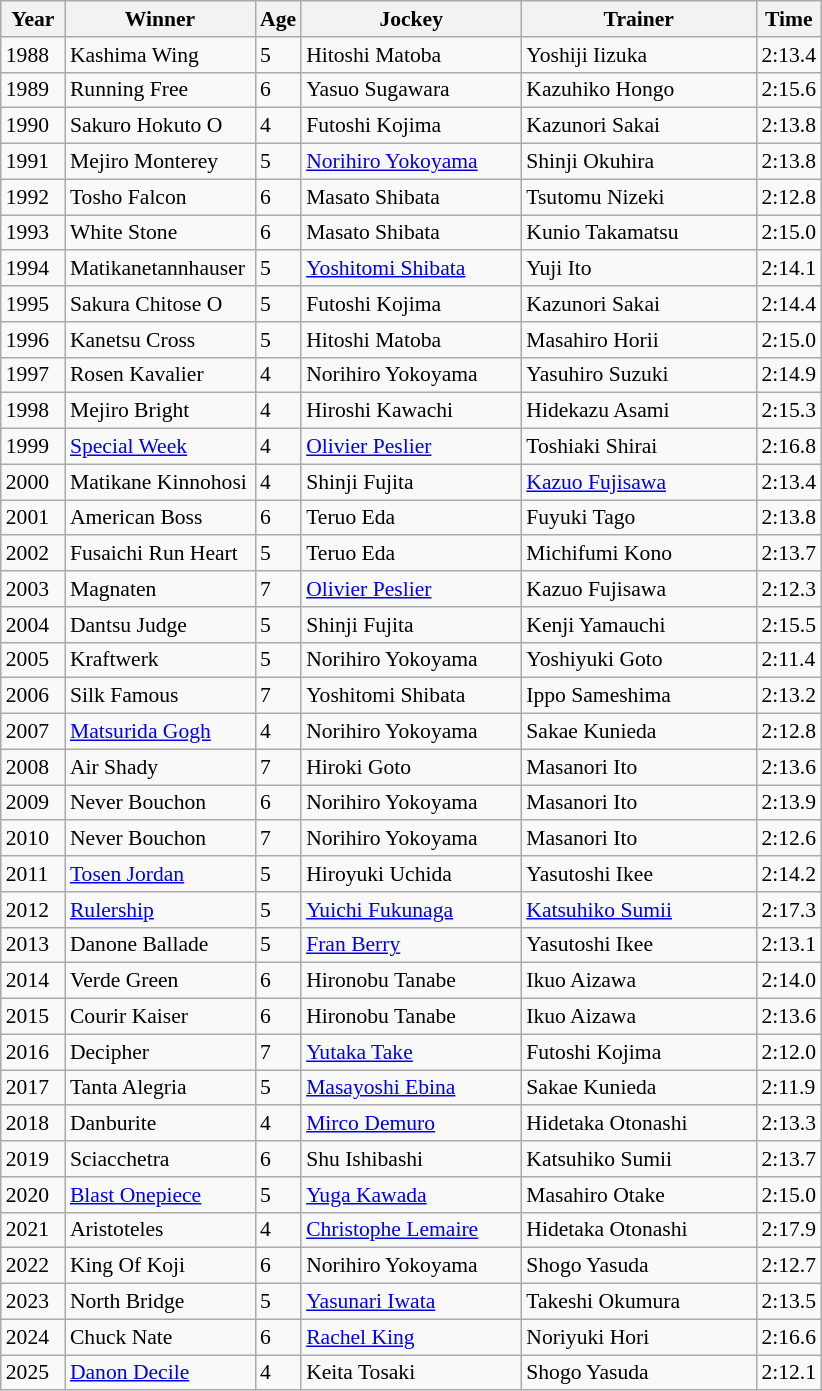<table class="wikitable sortable" style="font-size:90%">
<tr>
<th width="36px">Year<br></th>
<th width="120px">Winner<br></th>
<th>Age<br></th>
<th width="140px">Jockey<br></th>
<th width="150px">Trainer<br></th>
<th>Time<br></th>
</tr>
<tr>
<td>1988</td>
<td>Kashima Wing</td>
<td>5</td>
<td>Hitoshi Matoba</td>
<td>Yoshiji Iizuka</td>
<td>2:13.4</td>
</tr>
<tr>
<td>1989</td>
<td>Running Free</td>
<td>6</td>
<td>Yasuo Sugawara</td>
<td>Kazuhiko Hongo</td>
<td>2:15.6</td>
</tr>
<tr>
<td>1990</td>
<td>Sakuro Hokuto O</td>
<td>4</td>
<td>Futoshi Kojima</td>
<td>Kazunori Sakai</td>
<td>2:13.8</td>
</tr>
<tr>
<td>1991</td>
<td>Mejiro Monterey</td>
<td>5</td>
<td><a href='#'>Norihiro Yokoyama</a></td>
<td>Shinji Okuhira</td>
<td>2:13.8</td>
</tr>
<tr>
<td>1992</td>
<td>Tosho Falcon</td>
<td>6</td>
<td>Masato Shibata</td>
<td>Tsutomu Nizeki</td>
<td>2:12.8</td>
</tr>
<tr>
<td>1993</td>
<td>White Stone</td>
<td>6</td>
<td>Masato Shibata</td>
<td>Kunio Takamatsu</td>
<td>2:15.0</td>
</tr>
<tr>
<td>1994</td>
<td>Matikanetannhauser</td>
<td>5</td>
<td><a href='#'>Yoshitomi Shibata</a></td>
<td>Yuji Ito</td>
<td>2:14.1</td>
</tr>
<tr>
<td>1995</td>
<td>Sakura Chitose O</td>
<td>5</td>
<td>Futoshi Kojima</td>
<td>Kazunori Sakai</td>
<td>2:14.4</td>
</tr>
<tr>
<td>1996</td>
<td>Kanetsu Cross</td>
<td>5</td>
<td>Hitoshi Matoba</td>
<td>Masahiro Horii</td>
<td>2:15.0</td>
</tr>
<tr>
<td>1997</td>
<td>Rosen Kavalier</td>
<td>4</td>
<td>Norihiro Yokoyama</td>
<td>Yasuhiro Suzuki</td>
<td>2:14.9</td>
</tr>
<tr>
<td>1998</td>
<td>Mejiro Bright</td>
<td>4</td>
<td>Hiroshi Kawachi</td>
<td>Hidekazu Asami</td>
<td>2:15.3</td>
</tr>
<tr>
<td>1999</td>
<td><a href='#'>Special Week</a></td>
<td>4</td>
<td><a href='#'>Olivier Peslier</a></td>
<td>Toshiaki Shirai</td>
<td>2:16.8</td>
</tr>
<tr>
<td>2000</td>
<td>Matikane Kinnohosi</td>
<td>4</td>
<td>Shinji Fujita</td>
<td><a href='#'>Kazuo Fujisawa</a></td>
<td>2:13.4</td>
</tr>
<tr>
<td>2001</td>
<td>American Boss</td>
<td>6</td>
<td>Teruo Eda</td>
<td>Fuyuki Tago</td>
<td>2:13.8</td>
</tr>
<tr>
<td>2002</td>
<td>Fusaichi Run Heart</td>
<td>5</td>
<td>Teruo Eda</td>
<td>Michifumi Kono</td>
<td>2:13.7</td>
</tr>
<tr>
<td>2003</td>
<td>Magnaten</td>
<td>7</td>
<td><a href='#'>Olivier Peslier</a></td>
<td>Kazuo Fujisawa</td>
<td>2:12.3</td>
</tr>
<tr>
<td>2004</td>
<td>Dantsu Judge</td>
<td>5</td>
<td>Shinji Fujita</td>
<td>Kenji Yamauchi</td>
<td>2:15.5</td>
</tr>
<tr>
<td>2005</td>
<td>Kraftwerk</td>
<td>5</td>
<td>Norihiro Yokoyama</td>
<td>Yoshiyuki Goto</td>
<td>2:11.4</td>
</tr>
<tr>
<td>2006</td>
<td>Silk Famous</td>
<td>7</td>
<td>Yoshitomi Shibata</td>
<td>Ippo Sameshima</td>
<td>2:13.2</td>
</tr>
<tr>
<td>2007</td>
<td><a href='#'>Matsurida Gogh</a></td>
<td>4</td>
<td>Norihiro Yokoyama</td>
<td>Sakae Kunieda</td>
<td>2:12.8</td>
</tr>
<tr>
<td>2008</td>
<td>Air Shady</td>
<td>7</td>
<td>Hiroki Goto</td>
<td>Masanori Ito</td>
<td>2:13.6</td>
</tr>
<tr>
<td>2009</td>
<td>Never Bouchon</td>
<td>6</td>
<td>Norihiro Yokoyama</td>
<td>Masanori Ito</td>
<td>2:13.9</td>
</tr>
<tr>
<td>2010</td>
<td>Never Bouchon</td>
<td>7</td>
<td>Norihiro Yokoyama</td>
<td>Masanori Ito</td>
<td>2:12.6</td>
</tr>
<tr>
<td>2011</td>
<td><a href='#'>Tosen Jordan</a></td>
<td>5</td>
<td>Hiroyuki Uchida</td>
<td>Yasutoshi Ikee</td>
<td>2:14.2</td>
</tr>
<tr>
<td>2012</td>
<td><a href='#'>Rulership</a></td>
<td>5</td>
<td><a href='#'>Yuichi Fukunaga</a></td>
<td><a href='#'>Katsuhiko Sumii</a></td>
<td>2:17.3</td>
</tr>
<tr>
<td>2013</td>
<td>Danone Ballade</td>
<td>5</td>
<td><a href='#'>Fran Berry</a></td>
<td>Yasutoshi Ikee</td>
<td>2:13.1</td>
</tr>
<tr>
<td>2014</td>
<td>Verde Green</td>
<td>6</td>
<td>Hironobu Tanabe</td>
<td>Ikuo Aizawa</td>
<td>2:14.0</td>
</tr>
<tr>
<td>2015</td>
<td>Courir Kaiser</td>
<td>6</td>
<td>Hironobu Tanabe</td>
<td>Ikuo Aizawa</td>
<td>2:13.6</td>
</tr>
<tr>
<td>2016</td>
<td>Decipher</td>
<td>7</td>
<td><a href='#'>Yutaka Take</a></td>
<td>Futoshi Kojima</td>
<td>2:12.0</td>
</tr>
<tr>
<td>2017</td>
<td>Tanta Alegria</td>
<td>5</td>
<td><a href='#'>Masayoshi Ebina</a></td>
<td>Sakae Kunieda</td>
<td>2:11.9</td>
</tr>
<tr>
<td>2018</td>
<td>Danburite</td>
<td>4</td>
<td><a href='#'>Mirco Demuro</a></td>
<td>Hidetaka Otonashi</td>
<td>2:13.3</td>
</tr>
<tr>
<td>2019</td>
<td>Sciacchetra</td>
<td>6</td>
<td>Shu Ishibashi</td>
<td>Katsuhiko Sumii</td>
<td>2:13.7</td>
</tr>
<tr>
<td>2020</td>
<td><a href='#'>Blast Onepiece</a></td>
<td>5</td>
<td><a href='#'>Yuga Kawada</a></td>
<td>Masahiro Otake</td>
<td>2:15.0</td>
</tr>
<tr>
<td>2021</td>
<td>Aristoteles</td>
<td>4</td>
<td><a href='#'>Christophe Lemaire</a></td>
<td>Hidetaka Otonashi</td>
<td>2:17.9</td>
</tr>
<tr>
<td>2022</td>
<td>King Of Koji</td>
<td>6</td>
<td>Norihiro Yokoyama</td>
<td>Shogo Yasuda</td>
<td>2:12.7</td>
</tr>
<tr>
<td>2023</td>
<td>North Bridge</td>
<td>5</td>
<td><a href='#'>Yasunari Iwata</a></td>
<td>Takeshi Okumura</td>
<td>2:13.5</td>
</tr>
<tr>
<td>2024</td>
<td>Chuck Nate</td>
<td>6</td>
<td><a href='#'>Rachel King</a></td>
<td>Noriyuki Hori</td>
<td>2:16.6</td>
</tr>
<tr>
<td>2025</td>
<td><a href='#'>Danon Decile</a></td>
<td>4</td>
<td>Keita Tosaki</td>
<td>Shogo Yasuda</td>
<td>2:12.1</td>
</tr>
</table>
